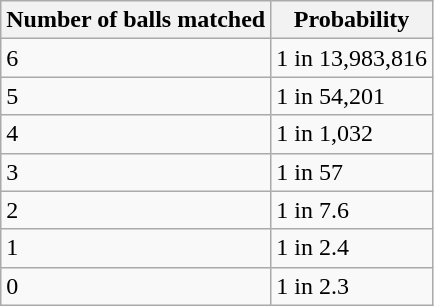<table class="wikitable floatright">
<tr>
<th>Number of balls matched</th>
<th>Probability</th>
</tr>
<tr>
<td>6</td>
<td>1 in 13,983,816</td>
</tr>
<tr>
<td>5</td>
<td>1 in 54,201</td>
</tr>
<tr>
<td>4</td>
<td>1 in 1,032</td>
</tr>
<tr>
<td>3</td>
<td>1 in 57</td>
</tr>
<tr>
<td>2</td>
<td>1 in 7.6</td>
</tr>
<tr>
<td>1</td>
<td>1 in 2.4</td>
</tr>
<tr>
<td>0</td>
<td>1 in 2.3</td>
</tr>
</table>
